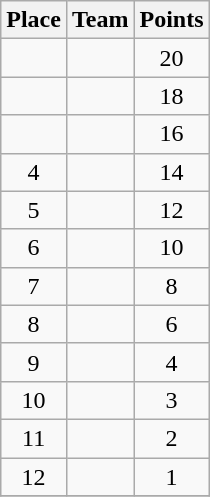<table class="wikitable" style="text-align:center; padding-bottom:0;">
<tr>
<th>Place</th>
<th style="text-align:left;">Team</th>
<th>Points</th>
</tr>
<tr>
<td></td>
<td align=left></td>
<td>20</td>
</tr>
<tr>
<td></td>
<td align=left></td>
<td>18</td>
</tr>
<tr>
<td></td>
<td align=left></td>
<td>16</td>
</tr>
<tr>
<td>4</td>
<td align=left></td>
<td>14</td>
</tr>
<tr>
<td>5</td>
<td align=left></td>
<td>12</td>
</tr>
<tr>
<td>6</td>
<td align=left></td>
<td>10</td>
</tr>
<tr>
<td>7</td>
<td align=left></td>
<td>8</td>
</tr>
<tr>
<td>8</td>
<td align=left></td>
<td>6</td>
</tr>
<tr>
<td>9</td>
<td align=left></td>
<td>4</td>
</tr>
<tr>
<td>10</td>
<td align=left></td>
<td>3</td>
</tr>
<tr>
<td>11</td>
<td align=left></td>
<td>2</td>
</tr>
<tr>
<td>12</td>
<td align=left></td>
<td>1</td>
</tr>
<tr>
</tr>
</table>
